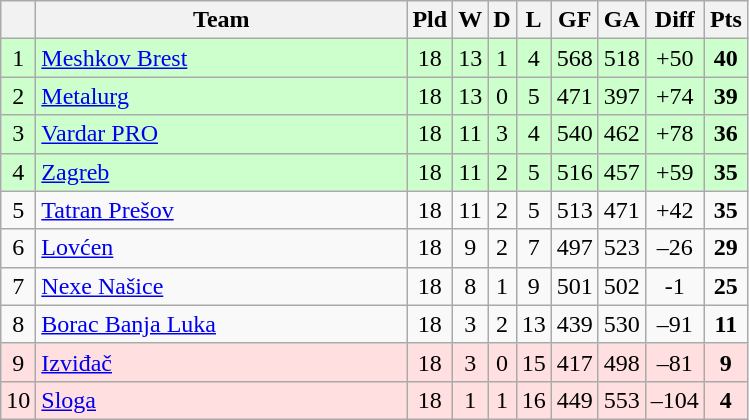<table class="wikitable sortable" style="text-align:center">
<tr>
<th></th>
<th width="240">Team</th>
<th>Pld</th>
<th>W</th>
<th>D</th>
<th>L</th>
<th>GF</th>
<th>GA</th>
<th>Diff</th>
<th>Pts</th>
</tr>
<tr bgcolor="#ccffcc">
<td>1</td>
<td align=left> <a href='#'>Meshkov Brest</a></td>
<td>18</td>
<td>13</td>
<td>1</td>
<td>4</td>
<td>568</td>
<td>518</td>
<td>+50</td>
<td><strong>40</strong></td>
</tr>
<tr bgcolor="#ccffcc">
<td>2</td>
<td align=left> <a href='#'>Metalurg</a></td>
<td>18</td>
<td>13</td>
<td>0</td>
<td>5</td>
<td>471</td>
<td>397</td>
<td>+74</td>
<td><strong>39</strong></td>
</tr>
<tr bgcolor="#ccffcc">
<td>3</td>
<td align=left> <a href='#'>Vardar PRO</a></td>
<td>18</td>
<td>11</td>
<td>3</td>
<td>4</td>
<td>540</td>
<td>462</td>
<td>+78</td>
<td><strong>36</strong></td>
</tr>
<tr bgcolor="#ccffcc">
<td>4</td>
<td align=left> <a href='#'>Zagreb</a></td>
<td>18</td>
<td>11</td>
<td>2</td>
<td>5</td>
<td>516</td>
<td>457</td>
<td>+59</td>
<td><strong>35</strong></td>
</tr>
<tr>
<td>5</td>
<td align=left> <a href='#'>Tatran Prešov</a></td>
<td>18</td>
<td>11</td>
<td>2</td>
<td>5</td>
<td>513</td>
<td>471</td>
<td>+42</td>
<td><strong>35</strong></td>
</tr>
<tr>
<td>6</td>
<td align=left> <a href='#'>Lovćen</a></td>
<td>18</td>
<td>9</td>
<td>2</td>
<td>7</td>
<td>497</td>
<td>523</td>
<td>–26</td>
<td><strong>29</strong></td>
</tr>
<tr>
<td>7</td>
<td align=left> <a href='#'>Nexe Našice</a></td>
<td>18</td>
<td>8</td>
<td>1</td>
<td>9</td>
<td>501</td>
<td>502</td>
<td>-1</td>
<td><strong>25</strong></td>
</tr>
<tr>
<td>8</td>
<td align=left> <a href='#'>Borac Banja Luka</a></td>
<td>18</td>
<td>3</td>
<td>2</td>
<td>13</td>
<td>439</td>
<td>530</td>
<td>–91</td>
<td><strong>11</strong></td>
</tr>
<tr bgcolor=#FFDFDF>
<td>9</td>
<td align=left> <a href='#'>Izviđač</a></td>
<td>18</td>
<td>3</td>
<td>0</td>
<td>15</td>
<td>417</td>
<td>498</td>
<td>–81</td>
<td><strong>9</strong></td>
</tr>
<tr bgcolor=#FFDFDF>
<td>10</td>
<td align=left> <a href='#'>Sloga</a></td>
<td>18</td>
<td>1</td>
<td>1</td>
<td>16</td>
<td>449</td>
<td>553</td>
<td>–104</td>
<td><strong>4</strong></td>
</tr>
</table>
